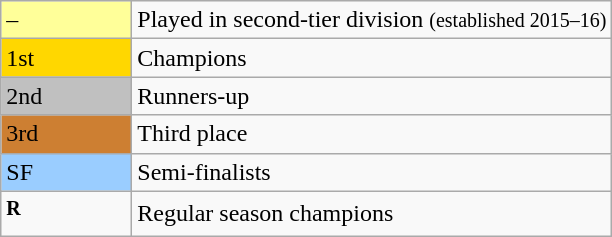<table class="wikitable">
<tr>
<td style="background-color:#FFFF99" width="80px">–</td>
<td colspan="6">Played in second-tier division <small>(established 2015–16)</small></td>
</tr>
<tr>
<td style="background-color:gold" width="80px">1st</td>
<td colspan="6">Champions</td>
</tr>
<tr>
<td style="background-color:silver" width="80px">2nd</td>
<td colspan="6">Runners-up</td>
</tr>
<tr>
<td style="background-color:#cd7f32" width="80px">3rd</td>
<td colspan="6">Third place</td>
</tr>
<tr>
<td style="background-color:#9acdff" width="80px">SF</td>
<td colspan="6">Semi-finalists</td>
</tr>
<tr>
<td width="80px"><sup><strong>R</strong></sup></td>
<td colspan="6">Regular season champions</td>
</tr>
</table>
